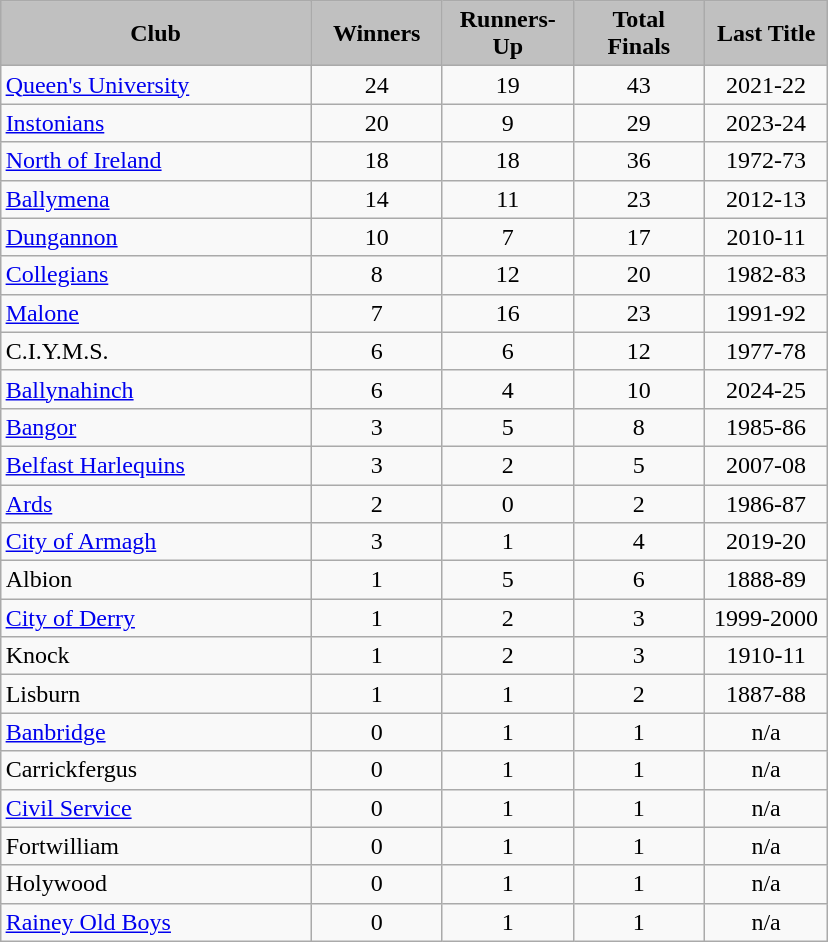<table class="wikitable" style="margin: 1em auto 1em auto">
<tr>
<th width="200" style="background:silver;"><strong>Club</strong></th>
<th width="80" style="background:silver;"><strong>Winners</strong></th>
<th width="80" style="background:silver;"><strong>Runners-Up</strong></th>
<th width="80" style="background:silver;"><strong>Total Finals</strong></th>
<th width="75" style="background:silver;"><strong>Last Title</strong></th>
</tr>
<tr>
<td><a href='#'>Queen's University</a></td>
<td align="center">24</td>
<td align="center">19</td>
<td align="center">43</td>
<td align="center">2021-22</td>
</tr>
<tr>
<td><a href='#'>Instonians</a></td>
<td align="center">20</td>
<td align="center">9</td>
<td align="center">29</td>
<td align="center">2023-24</td>
</tr>
<tr>
<td><a href='#'>North of Ireland</a></td>
<td align="center">18</td>
<td align="center">18</td>
<td align="center">36</td>
<td align="center">1972-73</td>
</tr>
<tr>
<td><a href='#'>Ballymena</a></td>
<td align="center">14</td>
<td align="center">11</td>
<td align="center">23</td>
<td align="center">2012-13</td>
</tr>
<tr>
<td><a href='#'>Dungannon</a></td>
<td align="center">10</td>
<td align="center">7</td>
<td align="center">17</td>
<td align="center">2010-11</td>
</tr>
<tr>
<td><a href='#'>Collegians</a></td>
<td align="center">8</td>
<td align="center">12</td>
<td align="center">20</td>
<td align="center">1982-83</td>
</tr>
<tr>
<td><a href='#'>Malone</a></td>
<td align="center">7</td>
<td align="center">16</td>
<td align="center">23</td>
<td align="center">1991-92</td>
</tr>
<tr>
<td>C.I.Y.M.S.</td>
<td align="center">6</td>
<td align="center">6</td>
<td align="center">12</td>
<td align="center">1977-78</td>
</tr>
<tr>
<td><a href='#'>Ballynahinch</a></td>
<td align="center">6</td>
<td align="center">4</td>
<td align="center">10</td>
<td align="center">2024-25</td>
</tr>
<tr>
<td><a href='#'>Bangor</a></td>
<td align="center">3</td>
<td align="center">5</td>
<td align="center">8</td>
<td align="center">1985-86</td>
</tr>
<tr>
<td><a href='#'>Belfast Harlequins</a></td>
<td align="center">3</td>
<td align="center">2</td>
<td align="center">5</td>
<td align="center">2007-08</td>
</tr>
<tr>
<td><a href='#'>Ards</a></td>
<td align="center">2</td>
<td align="center">0</td>
<td align="center">2</td>
<td align="center">1986-87</td>
</tr>
<tr>
<td><a href='#'>City of Armagh</a></td>
<td align="center">3</td>
<td align="center">1</td>
<td align="center">4</td>
<td align="center">2019-20</td>
</tr>
<tr>
<td>Albion</td>
<td align="center">1</td>
<td align="center">5</td>
<td align="center">6</td>
<td align="center">1888-89</td>
</tr>
<tr>
<td><a href='#'>City of Derry</a></td>
<td align="center">1</td>
<td align="center">2</td>
<td align="center">3</td>
<td align="center">1999-2000</td>
</tr>
<tr>
<td>Knock</td>
<td align="center">1</td>
<td align="center">2</td>
<td align="center">3</td>
<td align="center">1910-11</td>
</tr>
<tr>
<td>Lisburn</td>
<td align="center">1</td>
<td align="center">1</td>
<td align="center">2</td>
<td align="center">1887-88</td>
</tr>
<tr>
<td><a href='#'>Banbridge</a></td>
<td align="center">0</td>
<td align="center">1</td>
<td align="center">1</td>
<td align="center">n/a</td>
</tr>
<tr>
<td>Carrickfergus</td>
<td align="center">0</td>
<td align="center">1</td>
<td align="center">1</td>
<td align="center">n/a</td>
</tr>
<tr>
<td><a href='#'>Civil Service</a></td>
<td align="center">0</td>
<td align="center">1</td>
<td align="center">1</td>
<td align="center">n/a</td>
</tr>
<tr>
<td>Fortwilliam</td>
<td align="center">0</td>
<td align="center">1</td>
<td align="center">1</td>
<td align="center">n/a</td>
</tr>
<tr>
<td>Holywood</td>
<td align="center">0</td>
<td align="center">1</td>
<td align="center">1</td>
<td align="center">n/a</td>
</tr>
<tr>
<td><a href='#'>Rainey Old Boys</a></td>
<td align="center">0</td>
<td align="center">1</td>
<td align="center">1</td>
<td align="center">n/a</td>
</tr>
</table>
